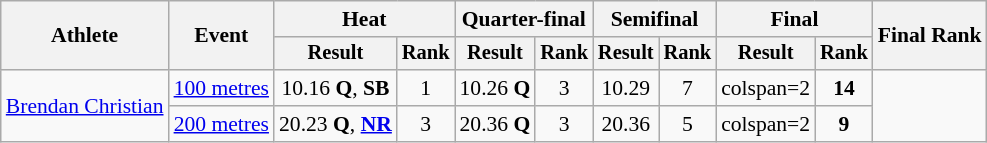<table class="wikitable" style="font-size:90%">
<tr>
<th rowspan="2">Athlete</th>
<th rowspan="2">Event</th>
<th colspan="2">Heat</th>
<th colspan="2">Quarter-final</th>
<th colspan="2">Semifinal</th>
<th colspan="2">Final</th>
<th colspan="2" rowspan="2">Final Rank</th>
</tr>
<tr style="font-size:95%">
<th>Result</th>
<th>Rank</th>
<th>Result</th>
<th>Rank</th>
<th>Result</th>
<th>Rank</th>
<th>Result</th>
<th>Rank</th>
</tr>
<tr align=center>
<td rowspan="2" align=left><a href='#'>Brendan Christian</a></td>
<td align=left><a href='#'>100 metres</a></td>
<td>10.16 <strong>Q</strong>, <strong>SB</strong></td>
<td>1</td>
<td>10.26 <strong>Q</strong></td>
<td>3</td>
<td>10.29</td>
<td>7</td>
<td>colspan=2 </td>
<td><strong>14</strong></td>
</tr>
<tr align=center>
<td align=left><a href='#'>200 metres</a></td>
<td>20.23 <strong>Q</strong>, <strong><a href='#'>NR</a></strong></td>
<td>3</td>
<td>20.36 <strong>Q</strong></td>
<td>3</td>
<td>20.36</td>
<td>5</td>
<td>colspan=2 </td>
<td><strong>9</strong></td>
</tr>
</table>
